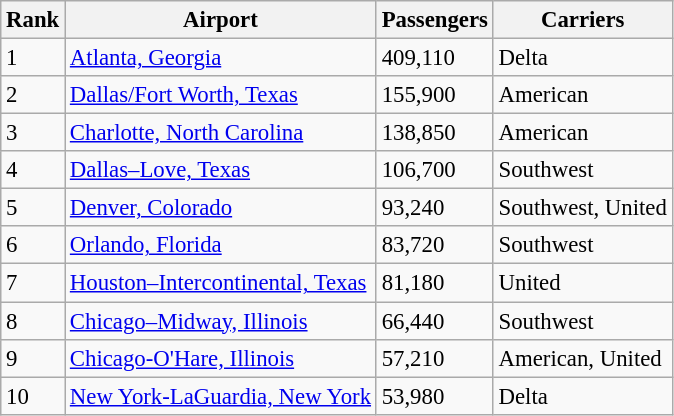<table class="wikitable sortable" style="font-size: 95%" width= align=>
<tr>
<th>Rank</th>
<th>Airport</th>
<th>Passengers</th>
<th>Carriers</th>
</tr>
<tr>
<td>1</td>
<td> <a href='#'>Atlanta, Georgia</a></td>
<td>409,110</td>
<td>Delta</td>
</tr>
<tr>
<td>2</td>
<td> <a href='#'>Dallas/Fort Worth, Texas</a></td>
<td>155,900</td>
<td>American</td>
</tr>
<tr>
<td>3</td>
<td> <a href='#'>Charlotte, North Carolina</a></td>
<td>138,850</td>
<td>American</td>
</tr>
<tr>
<td>4</td>
<td> <a href='#'>Dallas–Love, Texas</a></td>
<td>106,700</td>
<td>Southwest</td>
</tr>
<tr>
<td>5</td>
<td> <a href='#'>Denver, Colorado</a></td>
<td>93,240</td>
<td>Southwest, United</td>
</tr>
<tr>
<td>6</td>
<td> <a href='#'>Orlando, Florida</a></td>
<td>83,720</td>
<td>Southwest</td>
</tr>
<tr>
<td>7</td>
<td> <a href='#'>Houston–Intercontinental, Texas</a></td>
<td>81,180</td>
<td>United</td>
</tr>
<tr>
<td>8</td>
<td> <a href='#'>Chicago–Midway, Illinois</a></td>
<td>66,440</td>
<td>Southwest</td>
</tr>
<tr>
<td>9</td>
<td> <a href='#'>Chicago-O'Hare, Illinois</a></td>
<td>57,210</td>
<td>American, United</td>
</tr>
<tr>
<td>10</td>
<td> <a href='#'>New York-LaGuardia, New York</a></td>
<td>53,980</td>
<td>Delta</td>
</tr>
</table>
